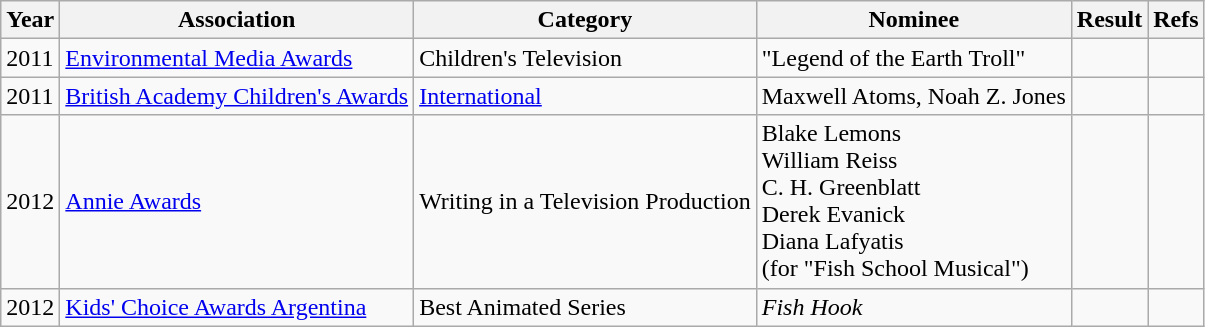<table class="wikitable">
<tr>
<th>Year</th>
<th>Association</th>
<th>Category</th>
<th>Nominee</th>
<th>Result</th>
<th>Refs</th>
</tr>
<tr>
<td>2011</td>
<td><a href='#'>Environmental Media Awards</a></td>
<td>Children's Television</td>
<td>"Legend of the Earth Troll"</td>
<td></td>
<td style="text-align:center;"></td>
</tr>
<tr>
<td>2011</td>
<td><a href='#'>British Academy Children's Awards</a></td>
<td><a href='#'>International</a></td>
<td>Maxwell Atoms, Noah Z. Jones</td>
<td></td>
<td style="text-align:center;"></td>
</tr>
<tr>
<td>2012</td>
<td><a href='#'>Annie Awards</a></td>
<td>Writing in a Television Production</td>
<td>Blake Lemons<br>William Reiss<br>C. H. Greenblatt<br>Derek Evanick<br>Diana Lafyatis<br>(for "Fish School Musical")</td>
<td></td>
<td style="text-align:center;"></td>
</tr>
<tr>
<td>2012</td>
<td><a href='#'>Kids' Choice Awards Argentina</a></td>
<td>Best Animated Series</td>
<td><em>Fish Hook</em></td>
<td></td>
<td style="text-align:center;"></td>
</tr>
</table>
